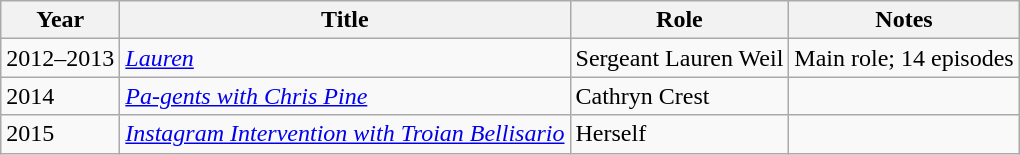<table class="wikitable sortable">
<tr>
<th>Year</th>
<th>Title</th>
<th>Role</th>
<th class="unsortable">Notes</th>
</tr>
<tr>
<td>2012–2013</td>
<td><em><a href='#'>Lauren</a></em></td>
<td>Sergeant Lauren Weil</td>
<td>Main role; 14 episodes</td>
</tr>
<tr>
<td>2014</td>
<td><em><a href='#'>Pa-gents with Chris Pine</a></em></td>
<td>Cathryn Crest</td>
<td></td>
</tr>
<tr>
<td>2015</td>
<td><em><a href='#'>Instagram Intervention with Troian Bellisario</a></em></td>
<td>Herself</td>
<td></td>
</tr>
</table>
